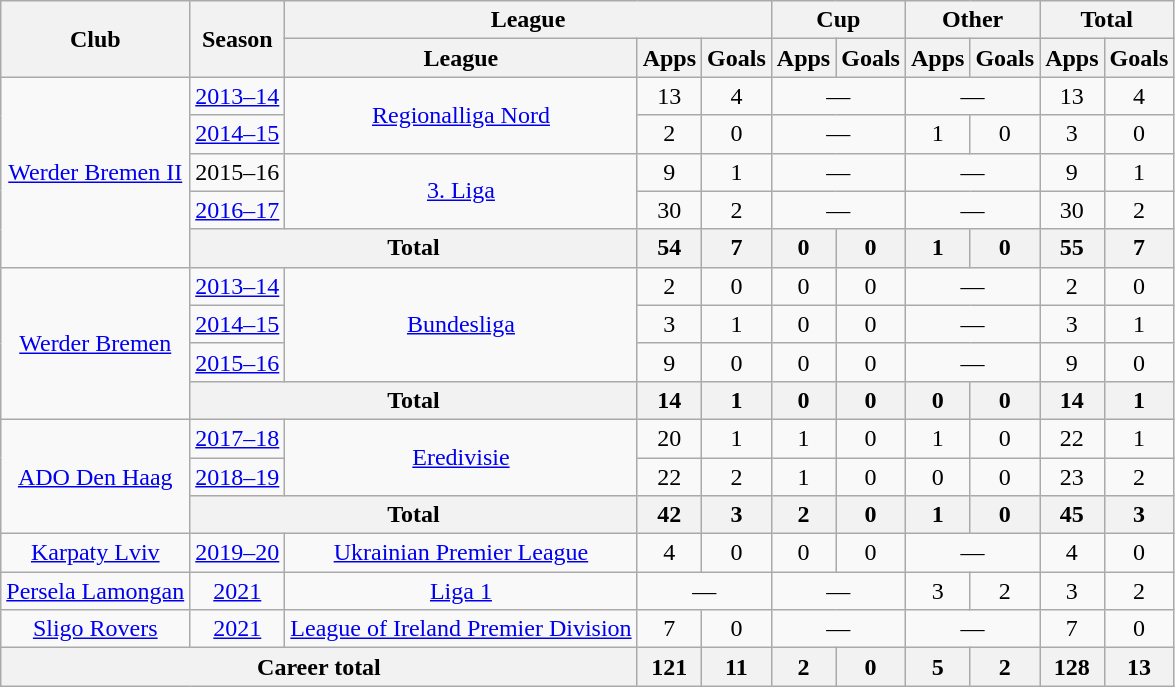<table class="wikitable" style="text-align:center">
<tr>
<th rowspan="2">Club</th>
<th rowspan="2">Season</th>
<th colspan="3">League</th>
<th colspan="2">Cup</th>
<th colspan="2">Other</th>
<th colspan="2">Total</th>
</tr>
<tr>
<th>League</th>
<th>Apps</th>
<th>Goals</th>
<th>Apps</th>
<th>Goals</th>
<th>Apps</th>
<th>Goals</th>
<th>Apps</th>
<th>Goals</th>
</tr>
<tr>
<td rowspan="5"><a href='#'>Werder Bremen II</a></td>
<td><a href='#'>2013–14</a></td>
<td rowspan="2"><a href='#'>Regionalliga Nord</a></td>
<td>13</td>
<td>4</td>
<td colspan="2">—</td>
<td colspan="2">—</td>
<td>13</td>
<td>4</td>
</tr>
<tr>
<td><a href='#'>2014–15</a></td>
<td>2</td>
<td>0</td>
<td colspan="2">—</td>
<td>1</td>
<td>0</td>
<td>3</td>
<td>0</td>
</tr>
<tr>
<td>2015–16</td>
<td rowspan="2"><a href='#'>3. Liga</a></td>
<td>9</td>
<td>1</td>
<td colspan="2">—</td>
<td colspan="2">—</td>
<td>9</td>
<td>1</td>
</tr>
<tr>
<td><a href='#'>2016–17</a></td>
<td>30</td>
<td>2</td>
<td colspan="2">—</td>
<td colspan="2">—</td>
<td>30</td>
<td>2</td>
</tr>
<tr>
<th colspan="2">Total</th>
<th>54</th>
<th>7</th>
<th>0</th>
<th>0</th>
<th>1</th>
<th>0</th>
<th>55</th>
<th>7</th>
</tr>
<tr>
<td rowspan="4"><a href='#'>Werder Bremen</a></td>
<td><a href='#'>2013–14</a></td>
<td rowspan="3"><a href='#'>Bundesliga</a></td>
<td>2</td>
<td>0</td>
<td>0</td>
<td>0</td>
<td colspan="2">—</td>
<td>2</td>
<td>0</td>
</tr>
<tr>
<td><a href='#'>2014–15</a></td>
<td>3</td>
<td>1</td>
<td>0</td>
<td>0</td>
<td colspan="2">—</td>
<td>3</td>
<td>1</td>
</tr>
<tr>
<td><a href='#'>2015–16</a></td>
<td>9</td>
<td>0</td>
<td>0</td>
<td>0</td>
<td colspan="2">—</td>
<td>9</td>
<td>0</td>
</tr>
<tr>
<th colspan="2">Total</th>
<th>14</th>
<th>1</th>
<th>0</th>
<th>0</th>
<th>0</th>
<th>0</th>
<th>14</th>
<th>1</th>
</tr>
<tr>
<td rowspan="3"><a href='#'>ADO Den Haag</a></td>
<td><a href='#'>2017–18</a></td>
<td rowspan="2"><a href='#'>Eredivisie</a></td>
<td>20</td>
<td>1</td>
<td>1</td>
<td>0</td>
<td>1</td>
<td>0</td>
<td>22</td>
<td>1</td>
</tr>
<tr>
<td><a href='#'>2018–19</a></td>
<td>22</td>
<td>2</td>
<td>1</td>
<td>0</td>
<td>0</td>
<td>0</td>
<td>23</td>
<td>2</td>
</tr>
<tr>
<th colspan="2">Total</th>
<th>42</th>
<th>3</th>
<th>2</th>
<th>0</th>
<th>1</th>
<th>0</th>
<th>45</th>
<th>3</th>
</tr>
<tr>
<td><a href='#'>Karpaty Lviv</a></td>
<td><a href='#'>2019–20</a></td>
<td><a href='#'>Ukrainian Premier League</a></td>
<td>4</td>
<td>0</td>
<td>0</td>
<td>0</td>
<td colspan="2">—</td>
<td>4</td>
<td>0</td>
</tr>
<tr>
<td><a href='#'>Persela Lamongan</a></td>
<td><a href='#'>2021</a></td>
<td><a href='#'>Liga 1</a></td>
<td colspan="2">—</td>
<td colspan="2">—</td>
<td>3</td>
<td>2</td>
<td>3</td>
<td>2</td>
</tr>
<tr>
<td><a href='#'>Sligo Rovers</a></td>
<td><a href='#'>2021</a></td>
<td><a href='#'>League of Ireland Premier Division</a></td>
<td>7</td>
<td>0</td>
<td colspan="2">—</td>
<td colspan="2">—</td>
<td>7</td>
<td>0</td>
</tr>
<tr>
<th colspan="3">Career total</th>
<th>121</th>
<th>11</th>
<th>2</th>
<th>0</th>
<th>5</th>
<th>2</th>
<th>128</th>
<th>13</th>
</tr>
</table>
